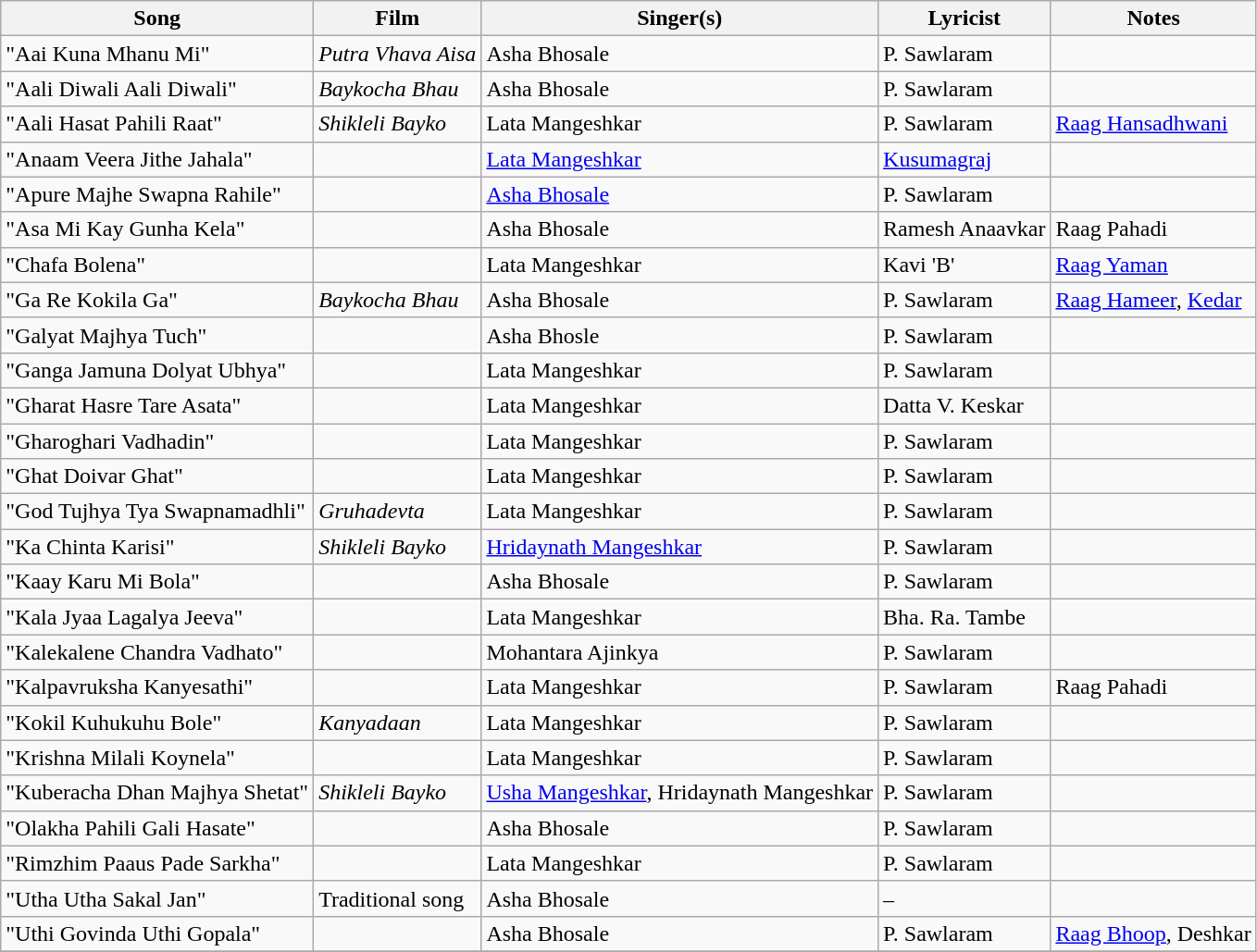<table class="wikitable sortable">
<tr>
<th>Song</th>
<th>Film</th>
<th>Singer(s)</th>
<th>Lyricist</th>
<th>Notes</th>
</tr>
<tr>
<td>"Aai Kuna Mhanu Mi"</td>
<td><em>Putra Vhava Aisa</em></td>
<td>Asha Bhosale</td>
<td>P. Sawlaram</td>
<td></td>
</tr>
<tr>
<td>"Aali Diwali Aali Diwali"</td>
<td><em>Baykocha Bhau</em></td>
<td>Asha Bhosale</td>
<td>P. Sawlaram</td>
<td></td>
</tr>
<tr>
<td>"Aali Hasat Pahili Raat"</td>
<td><em>Shikleli Bayko</em></td>
<td>Lata Mangeshkar</td>
<td>P. Sawlaram</td>
<td><a href='#'>Raag Hansadhwani</a></td>
</tr>
<tr>
<td>"Anaam Veera Jithe Jahala"</td>
<td></td>
<td><a href='#'>Lata Mangeshkar</a></td>
<td><a href='#'>Kusumagraj</a></td>
<td></td>
</tr>
<tr>
<td>"Apure Majhe Swapna Rahile"</td>
<td></td>
<td><a href='#'>Asha Bhosale</a></td>
<td>P. Sawlaram</td>
<td></td>
</tr>
<tr>
<td>"Asa Mi Kay Gunha Kela"</td>
<td></td>
<td>Asha Bhosale</td>
<td>Ramesh Anaavkar</td>
<td>Raag Pahadi</td>
</tr>
<tr>
<td>"Chafa Bolena"</td>
<td></td>
<td>Lata Mangeshkar</td>
<td>Kavi 'B'</td>
<td><a href='#'>Raag Yaman</a></td>
</tr>
<tr>
<td>"Ga Re Kokila Ga"</td>
<td><em>Baykocha Bhau</em></td>
<td>Asha Bhosale</td>
<td>P. Sawlaram</td>
<td><a href='#'>Raag Hameer</a>, <a href='#'>Kedar</a></td>
</tr>
<tr>
<td>"Galyat Majhya Tuch"</td>
<td></td>
<td>Asha Bhosle</td>
<td>P. Sawlaram</td>
<td></td>
</tr>
<tr>
<td>"Ganga Jamuna Dolyat Ubhya"</td>
<td></td>
<td>Lata Mangeshkar</td>
<td>P. Sawlaram</td>
<td></td>
</tr>
<tr>
<td>"Gharat Hasre Tare Asata"</td>
<td></td>
<td>Lata Mangeshkar</td>
<td>Datta V. Keskar</td>
<td></td>
</tr>
<tr>
<td>"Gharoghari Vadhadin"</td>
<td></td>
<td>Lata Mangeshkar</td>
<td>P. Sawlaram</td>
<td></td>
</tr>
<tr>
<td>"Ghat Doivar Ghat"</td>
<td></td>
<td>Lata Mangeshkar</td>
<td>P. Sawlaram</td>
<td></td>
</tr>
<tr>
<td>"God Tujhya Tya Swapnamadhli"</td>
<td><em>Gruhadevta</em></td>
<td>Lata Mangeshkar</td>
<td>P. Sawlaram</td>
<td></td>
</tr>
<tr>
<td>"Ka Chinta Karisi"</td>
<td><em>Shikleli Bayko</em></td>
<td><a href='#'>Hridaynath Mangeshkar</a></td>
<td>P. Sawlaram</td>
<td></td>
</tr>
<tr>
<td>"Kaay Karu Mi Bola"</td>
<td></td>
<td>Asha Bhosale</td>
<td>P. Sawlaram</td>
<td></td>
</tr>
<tr>
<td>"Kala Jyaa Lagalya Jeeva"</td>
<td></td>
<td>Lata Mangeshkar</td>
<td>Bha. Ra. Tambe</td>
<td></td>
</tr>
<tr>
<td>"Kalekalene Chandra Vadhato"</td>
<td></td>
<td>Mohantara Ajinkya</td>
<td>P. Sawlaram</td>
<td></td>
</tr>
<tr>
<td>"Kalpavruksha Kanyesathi"</td>
<td></td>
<td>Lata Mangeshkar</td>
<td>P. Sawlaram</td>
<td>Raag Pahadi</td>
</tr>
<tr>
<td>"Kokil Kuhukuhu Bole"</td>
<td><em>Kanyadaan</em></td>
<td>Lata Mangeshkar</td>
<td>P. Sawlaram</td>
<td></td>
</tr>
<tr>
<td>"Krishna Milali Koynela"</td>
<td></td>
<td>Lata Mangeshkar</td>
<td>P. Sawlaram</td>
<td></td>
</tr>
<tr>
<td>"Kuberacha Dhan Majhya Shetat"</td>
<td><em>Shikleli Bayko</em></td>
<td><a href='#'>Usha Mangeshkar</a>, Hridaynath Mangeshkar</td>
<td>P. Sawlaram</td>
<td></td>
</tr>
<tr>
<td>"Olakha Pahili Gali Hasate"</td>
<td></td>
<td>Asha Bhosale</td>
<td>P. Sawlaram</td>
<td></td>
</tr>
<tr>
<td>"Rimzhim Paaus Pade Sarkha"</td>
<td></td>
<td>Lata Mangeshkar</td>
<td>P. Sawlaram</td>
<td></td>
</tr>
<tr>
<td>"Utha Utha Sakal Jan"</td>
<td>Traditional song</td>
<td>Asha Bhosale</td>
<td>–</td>
<td></td>
</tr>
<tr>
<td>"Uthi Govinda Uthi Gopala"</td>
<td></td>
<td>Asha Bhosale</td>
<td>P. Sawlaram</td>
<td><a href='#'>Raag Bhoop</a>, Deshkar</td>
</tr>
<tr>
</tr>
</table>
